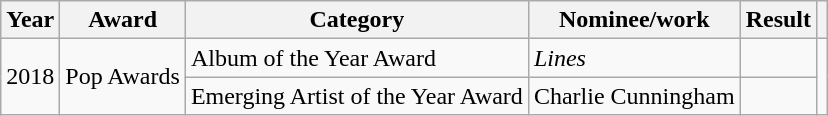<table class="wikitable">
<tr>
<th>Year</th>
<th>Award</th>
<th>Category</th>
<th>Nominee/work</th>
<th>Result</th>
<th></th>
</tr>
<tr>
<td rowspan="2">2018</td>
<td rowspan="2">Pop Awards</td>
<td>Album of the Year Award</td>
<td><em>Lines</em></td>
<td></td>
<td rowspan="2" style="text-align:center;"></td>
</tr>
<tr>
<td>Emerging Artist of the Year Award</td>
<td>Charlie Cunningham</td>
<td></td>
</tr>
</table>
